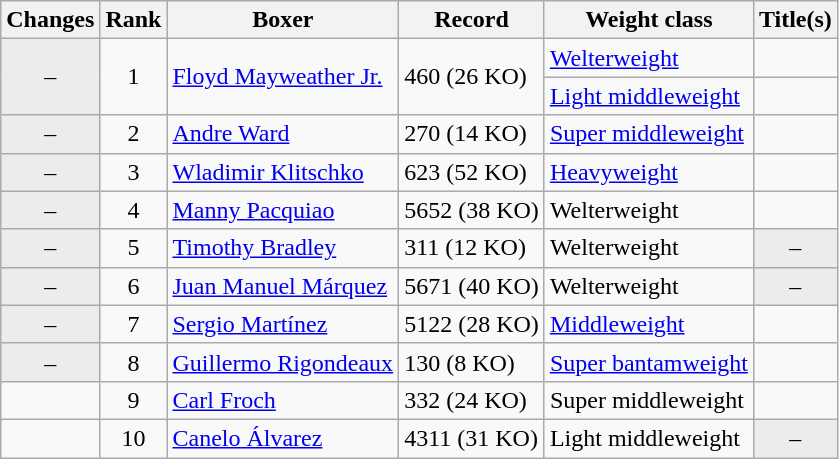<table class="wikitable ">
<tr>
<th>Changes</th>
<th>Rank</th>
<th>Boxer</th>
<th>Record</th>
<th>Weight class</th>
<th>Title(s)</th>
</tr>
<tr>
<td rowspan=2 align=center bgcolor=#ECECEC>–</td>
<td rowspan=2 align=center>1</td>
<td rowspan=2><a href='#'>Floyd Mayweather Jr.</a></td>
<td rowspan=2>460 (26 KO)</td>
<td><a href='#'>Welterweight</a></td>
<td></td>
</tr>
<tr>
<td><a href='#'>Light middleweight</a></td>
<td></td>
</tr>
<tr>
<td align=center bgcolor=#ECECEC>–</td>
<td align=center>2</td>
<td><a href='#'>Andre Ward</a></td>
<td>270 (14 KO)</td>
<td><a href='#'>Super middleweight</a></td>
<td></td>
</tr>
<tr>
<td align=center bgcolor=#ECECEC>–</td>
<td align=center>3</td>
<td><a href='#'>Wladimir Klitschko</a></td>
<td>623 (52 KO)</td>
<td><a href='#'>Heavyweight</a></td>
<td></td>
</tr>
<tr>
<td align=center bgcolor=#ECECEC>–</td>
<td align=center>4</td>
<td><a href='#'>Manny Pacquiao</a></td>
<td>5652 (38 KO)</td>
<td>Welterweight</td>
<td></td>
</tr>
<tr>
<td align=center bgcolor=#ECECEC>–</td>
<td align=center>5</td>
<td><a href='#'>Timothy Bradley</a></td>
<td>311 (12 KO)</td>
<td>Welterweight</td>
<td align=center bgcolor=#ECECEC data-sort-value="Z">–</td>
</tr>
<tr>
<td align=center bgcolor=#ECECEC>–</td>
<td align=center>6</td>
<td><a href='#'>Juan Manuel Márquez</a></td>
<td>5671 (40 KO)</td>
<td>Welterweight</td>
<td align=center bgcolor=#ECECEC data-sort-value="Z">–</td>
</tr>
<tr>
<td align=center bgcolor=#ECECEC>–</td>
<td align=center>7</td>
<td><a href='#'>Sergio Martínez</a></td>
<td>5122 (28 KO)</td>
<td><a href='#'>Middleweight</a></td>
<td></td>
</tr>
<tr>
<td align=center bgcolor=#ECECEC>–</td>
<td align=center>8</td>
<td><a href='#'>Guillermo Rigondeaux</a></td>
<td>130 (8 KO)</td>
<td><a href='#'>Super bantamweight</a></td>
<td></td>
</tr>
<tr>
<td align=center></td>
<td align=center>9</td>
<td><a href='#'>Carl Froch</a></td>
<td>332 (24 KO)</td>
<td>Super middleweight</td>
<td></td>
</tr>
<tr>
<td align=center></td>
<td align=center>10</td>
<td><a href='#'>Canelo Álvarez</a></td>
<td>4311 (31 KO)</td>
<td>Light middleweight</td>
<td align=center bgcolor=#ECECEC data-sort-value="Z">–</td>
</tr>
</table>
